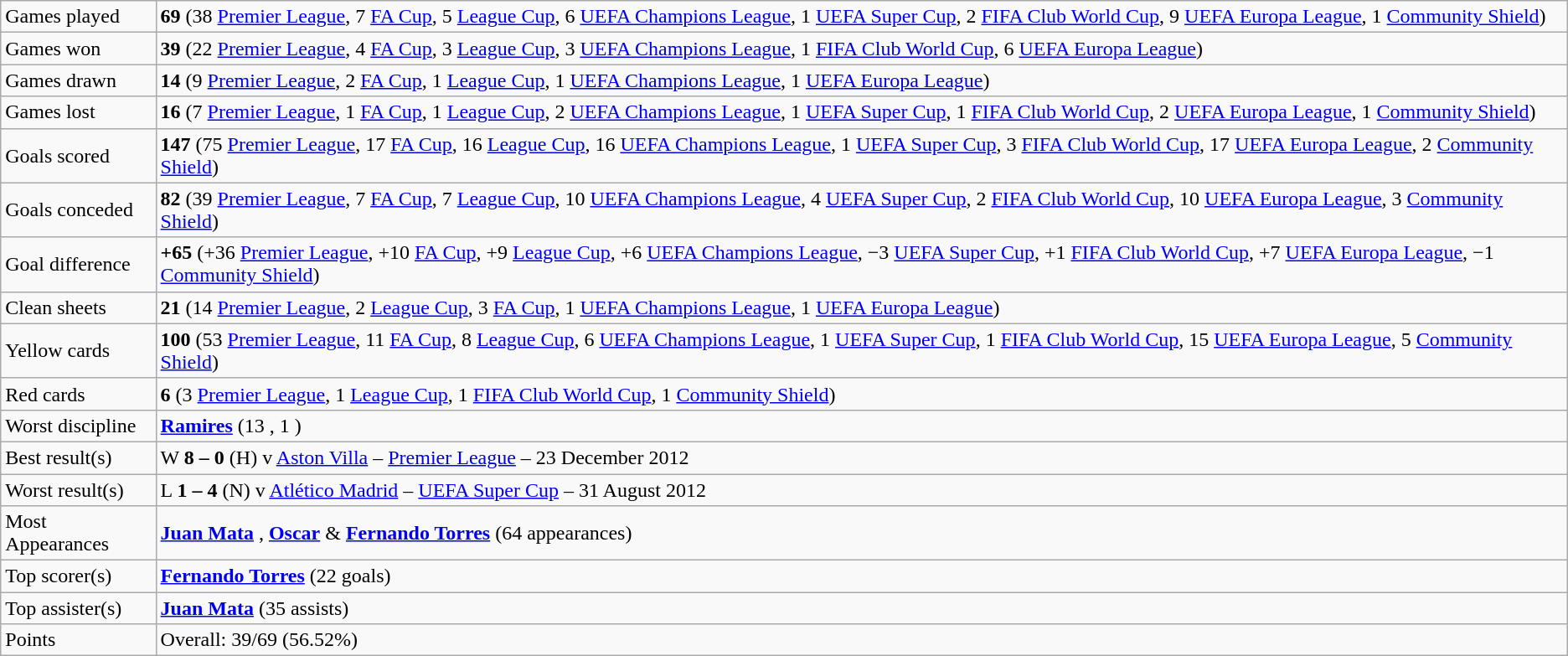<table class="wikitable">
<tr>
<td>Games played</td>
<td><strong>69</strong> (38 <a href='#'>Premier League</a>, 7 <a href='#'>FA Cup</a>, 5 <a href='#'>League Cup</a>, 6 <a href='#'>UEFA Champions League</a>, 1 <a href='#'>UEFA Super Cup</a>, 2 <a href='#'>FIFA Club World Cup</a>, 9 <a href='#'>UEFA Europa League</a>, 1 <a href='#'>Community Shield</a>)</td>
</tr>
<tr>
<td>Games won</td>
<td><strong>39</strong> (22 <a href='#'>Premier League</a>, 4 <a href='#'>FA Cup</a>, 3 <a href='#'>League Cup</a>, 3 <a href='#'>UEFA Champions League</a>, 1 <a href='#'>FIFA Club World Cup</a>, 6 <a href='#'>UEFA Europa League</a>)</td>
</tr>
<tr>
<td>Games drawn</td>
<td><strong>14</strong> (9 <a href='#'>Premier League</a>, 2 <a href='#'>FA Cup</a>, 1 <a href='#'>League Cup</a>, 1 <a href='#'>UEFA Champions League</a>, 1 <a href='#'>UEFA Europa League</a>)</td>
</tr>
<tr>
<td>Games lost</td>
<td><strong>16</strong> (7 <a href='#'>Premier League</a>, 1 <a href='#'>FA Cup</a>, 1 <a href='#'>League Cup</a>, 2 <a href='#'>UEFA Champions League</a>, 1 <a href='#'>UEFA Super Cup</a>, 1 <a href='#'>FIFA Club World Cup</a>, 2 <a href='#'>UEFA Europa League</a>, 1 <a href='#'>Community Shield</a>)</td>
</tr>
<tr>
<td>Goals scored</td>
<td><strong>147</strong> (75 <a href='#'>Premier League</a>, 17 <a href='#'>FA Cup</a>, 16 <a href='#'>League Cup</a>, 16 <a href='#'>UEFA Champions League</a>, 1 <a href='#'>UEFA Super Cup</a>, 3 <a href='#'>FIFA Club World Cup</a>, 17 <a href='#'>UEFA Europa League</a>, 2 <a href='#'>Community Shield</a>)</td>
</tr>
<tr>
<td>Goals conceded</td>
<td><strong>82</strong> (39 <a href='#'>Premier League</a>, 7 <a href='#'>FA Cup</a>, 7 <a href='#'>League Cup</a>, 10 <a href='#'>UEFA Champions League</a>, 4 <a href='#'>UEFA Super Cup</a>, 2 <a href='#'>FIFA Club World Cup</a>, 10 <a href='#'>UEFA Europa League</a>, 3 <a href='#'>Community Shield</a>)</td>
</tr>
<tr>
<td>Goal difference</td>
<td><strong>+65</strong> (+36 <a href='#'>Premier League</a>, +10 <a href='#'>FA Cup</a>, +9 <a href='#'>League Cup</a>, +6 <a href='#'>UEFA Champions League</a>, −3 <a href='#'>UEFA Super Cup</a>, +1 <a href='#'>FIFA Club World Cup</a>, +7 <a href='#'>UEFA Europa League</a>, −1 <a href='#'>Community Shield</a>)</td>
</tr>
<tr>
<td>Clean sheets</td>
<td><strong>21</strong> (14 <a href='#'>Premier League</a>, 2 <a href='#'>League Cup</a>, 3 <a href='#'>FA Cup</a>, 1 <a href='#'>UEFA Champions League</a>, 1 <a href='#'>UEFA Europa League</a>)</td>
</tr>
<tr>
<td>Yellow cards</td>
<td><strong>100</strong> (53 <a href='#'>Premier League</a>, 11 <a href='#'>FA Cup</a>, 8 <a href='#'>League Cup</a>, 6 <a href='#'>UEFA Champions League</a>, 1 <a href='#'>UEFA Super Cup</a>, 1 <a href='#'>FIFA Club World Cup</a>, 15 <a href='#'>UEFA Europa League</a>, 5 <a href='#'>Community Shield</a>)</td>
</tr>
<tr>
<td>Red cards</td>
<td><strong>6</strong> (3 <a href='#'>Premier League</a>, 1 <a href='#'>League Cup</a>, 1 <a href='#'>FIFA Club World Cup</a>, 1 <a href='#'>Community Shield</a>)</td>
</tr>
<tr>
<td>Worst discipline</td>
<td><strong><a href='#'>Ramires</a></strong>  (13 , 1 )</td>
</tr>
<tr>
<td>Best result(s)</td>
<td>W <strong>8 – 0</strong> (H) v <a href='#'>Aston Villa</a> – <a href='#'>Premier League</a> – 23 December 2012</td>
</tr>
<tr>
<td>Worst result(s)</td>
<td>L <strong>1 – 4</strong> (N) v <a href='#'>Atlético Madrid</a> – <a href='#'>UEFA Super Cup</a> – 31 August 2012</td>
</tr>
<tr>
<td>Most Appearances</td>
<td><strong><a href='#'>Juan Mata</a></strong> , <strong><a href='#'>Oscar</a></strong>  & <strong><a href='#'>Fernando Torres</a></strong>  (64 appearances)</td>
</tr>
<tr>
<td>Top scorer(s)</td>
<td><strong><a href='#'>Fernando Torres</a></strong>  (22 goals)</td>
</tr>
<tr>
<td>Top assister(s)</td>
<td><strong><a href='#'>Juan Mata</a></strong>  (35 assists)</td>
</tr>
<tr>
<td>Points</td>
<td>Overall: 39/69 (56.52%)</td>
</tr>
</table>
